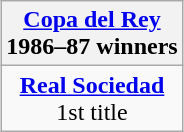<table class="wikitable" style="text-align: center; margin: 0 auto;">
<tr>
<th><a href='#'>Copa del Rey</a><br>1986–87 winners</th>
</tr>
<tr>
<td><strong><a href='#'>Real Sociedad</a></strong><br>1st title</td>
</tr>
</table>
